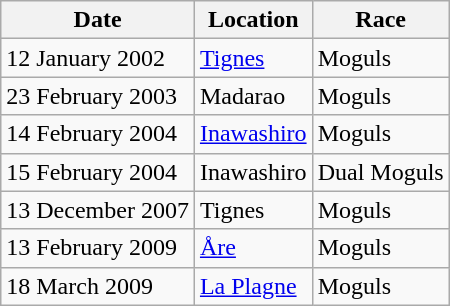<table class="wikitable">
<tr>
<th>Date</th>
<th>Location</th>
<th>Race</th>
</tr>
<tr>
<td>12 January 2002</td>
<td> <a href='#'>Tignes</a></td>
<td>Moguls</td>
</tr>
<tr>
<td>23 February 2003</td>
<td> Madarao</td>
<td>Moguls</td>
</tr>
<tr>
<td>14 February 2004</td>
<td> <a href='#'>Inawashiro</a></td>
<td>Moguls</td>
</tr>
<tr>
<td>15 February 2004</td>
<td> Inawashiro</td>
<td>Dual Moguls</td>
</tr>
<tr>
<td>13 December 2007</td>
<td> Tignes</td>
<td>Moguls</td>
</tr>
<tr>
<td>13 February 2009</td>
<td> <a href='#'>Åre</a></td>
<td>Moguls</td>
</tr>
<tr>
<td>18 March 2009</td>
<td> <a href='#'>La Plagne</a></td>
<td>Moguls</td>
</tr>
</table>
